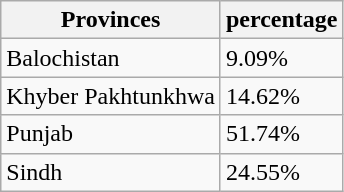<table class="wikitable">
<tr>
<th>Provinces</th>
<th>percentage</th>
</tr>
<tr>
<td>Balochistan</td>
<td>9.09%</td>
</tr>
<tr>
<td>Khyber Pakhtunkhwa</td>
<td>14.62%</td>
</tr>
<tr>
<td>Punjab</td>
<td>51.74%</td>
</tr>
<tr>
<td>Sindh</td>
<td>24.55%</td>
</tr>
</table>
